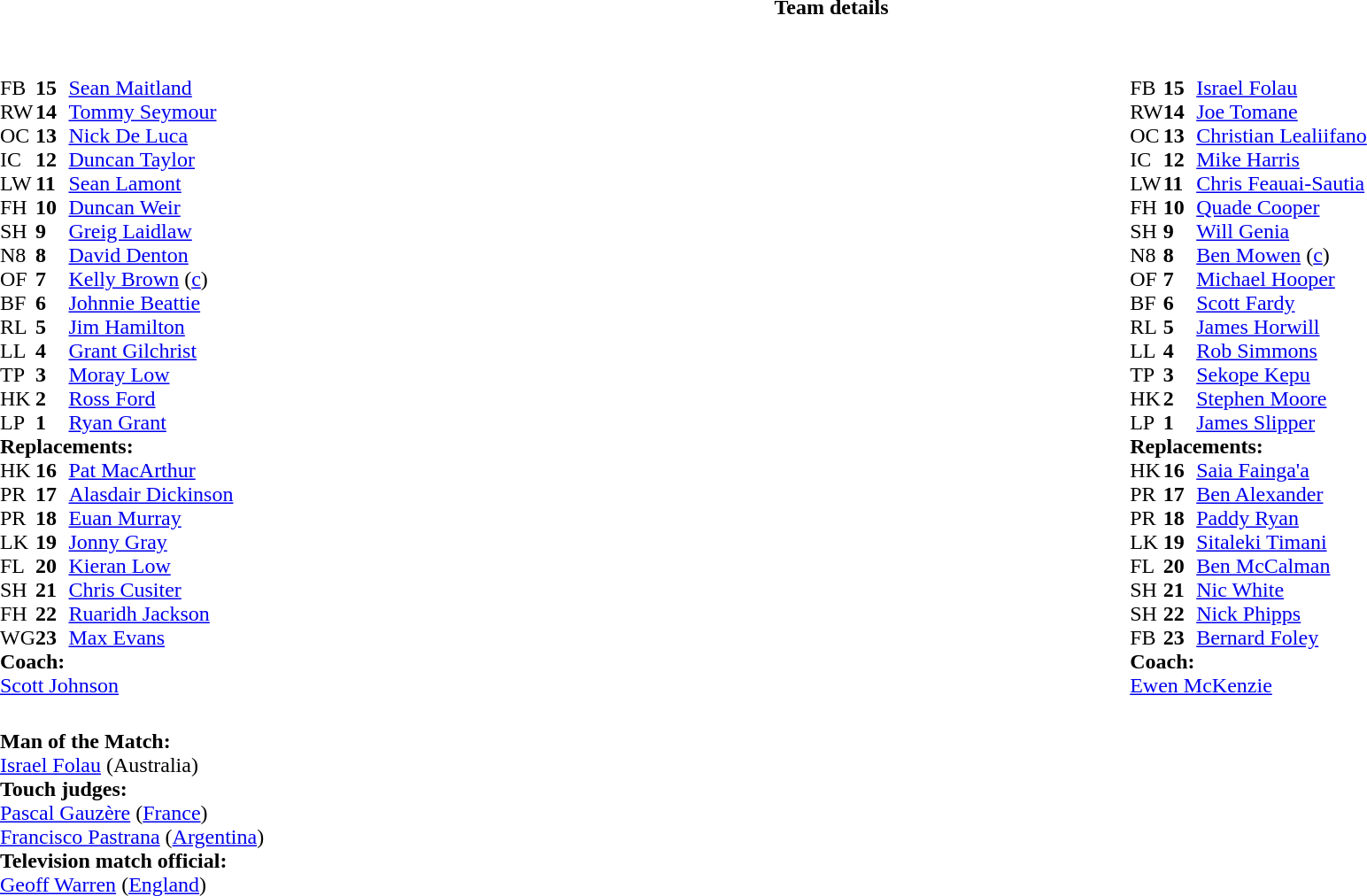<table border="0" width="100%" class="collapsible collapsed">
<tr>
<th>Team details</th>
</tr>
<tr>
<td><br><table width="100%">
<tr>
<td valign="top" width="50%"><br><table style="font-size: 100%" cellspacing="0" cellpadding="0">
<tr>
<th width="25"></th>
<th width="25"></th>
</tr>
<tr>
<td>FB</td>
<td><strong>15</strong></td>
<td><a href='#'>Sean Maitland</a></td>
</tr>
<tr>
<td>RW</td>
<td><strong>14</strong></td>
<td><a href='#'>Tommy Seymour</a></td>
</tr>
<tr>
<td>OC</td>
<td><strong>13</strong></td>
<td><a href='#'>Nick De Luca</a></td>
</tr>
<tr>
<td>IC</td>
<td><strong>12</strong></td>
<td><a href='#'>Duncan Taylor</a></td>
<td></td>
<td></td>
</tr>
<tr>
<td>LW</td>
<td><strong>11</strong></td>
<td><a href='#'>Sean Lamont</a></td>
</tr>
<tr>
<td>FH</td>
<td><strong>10</strong></td>
<td><a href='#'>Duncan Weir</a></td>
</tr>
<tr>
<td>SH</td>
<td><strong>9</strong></td>
<td><a href='#'>Greig Laidlaw</a></td>
<td></td>
<td></td>
</tr>
<tr>
<td>N8</td>
<td><strong>8</strong></td>
<td><a href='#'>David Denton</a></td>
<td></td>
<td></td>
</tr>
<tr>
<td>OF</td>
<td><strong>7</strong></td>
<td><a href='#'>Kelly Brown</a> (<a href='#'>c</a>)</td>
</tr>
<tr>
<td>BF</td>
<td><strong>6</strong></td>
<td><a href='#'>Johnnie Beattie</a></td>
</tr>
<tr>
<td>RL</td>
<td><strong>5</strong></td>
<td><a href='#'>Jim Hamilton</a></td>
</tr>
<tr>
<td>LL</td>
<td><strong>4</strong></td>
<td><a href='#'>Grant Gilchrist</a></td>
<td></td>
<td></td>
</tr>
<tr>
<td>TP</td>
<td><strong>3</strong></td>
<td><a href='#'>Moray Low</a></td>
<td></td>
<td></td>
</tr>
<tr>
<td>HK</td>
<td><strong>2</strong></td>
<td><a href='#'>Ross Ford</a></td>
<td></td>
<td></td>
</tr>
<tr>
<td>LP</td>
<td><strong>1</strong></td>
<td><a href='#'>Ryan Grant</a></td>
<td></td>
<td></td>
</tr>
<tr>
<td colspan=3><strong>Replacements:</strong></td>
</tr>
<tr>
<td>HK</td>
<td><strong>16</strong></td>
<td><a href='#'>Pat MacArthur</a></td>
<td></td>
<td></td>
</tr>
<tr>
<td>PR</td>
<td><strong>17</strong></td>
<td><a href='#'>Alasdair Dickinson</a></td>
<td></td>
<td></td>
</tr>
<tr>
<td>PR</td>
<td><strong>18</strong></td>
<td><a href='#'>Euan Murray</a></td>
<td></td>
<td></td>
</tr>
<tr>
<td>LK</td>
<td><strong>19</strong></td>
<td><a href='#'>Jonny Gray</a></td>
<td></td>
<td></td>
</tr>
<tr>
<td>FL</td>
<td><strong>20</strong></td>
<td><a href='#'>Kieran Low</a></td>
<td></td>
<td></td>
</tr>
<tr>
<td>SH</td>
<td><strong>21</strong></td>
<td><a href='#'>Chris Cusiter</a></td>
<td></td>
<td></td>
</tr>
<tr>
<td>FH</td>
<td><strong>22</strong></td>
<td><a href='#'>Ruaridh Jackson</a></td>
</tr>
<tr>
<td>WG</td>
<td><strong>23</strong></td>
<td><a href='#'>Max Evans</a></td>
<td></td>
<td></td>
</tr>
<tr>
<td colspan=3><strong>Coach:</strong></td>
</tr>
<tr>
<td colspan="4"> <a href='#'>Scott Johnson</a></td>
</tr>
</table>
</td>
<td valign="top" width="50%"><br><table style="font-size: 100%" cellspacing="0" cellpadding="0" align="center">
<tr>
<th width="25"></th>
<th width="25"></th>
</tr>
<tr>
<td>FB</td>
<td><strong>15</strong></td>
<td><a href='#'>Israel Folau</a></td>
</tr>
<tr>
<td>RW</td>
<td><strong>14</strong></td>
<td><a href='#'>Joe Tomane</a></td>
</tr>
<tr>
<td>OC</td>
<td><strong>13</strong></td>
<td><a href='#'>Christian Lealiifano</a></td>
</tr>
<tr>
<td>IC</td>
<td><strong>12</strong></td>
<td><a href='#'>Mike Harris</a></td>
</tr>
<tr>
<td>LW</td>
<td><strong>11</strong></td>
<td><a href='#'>Chris Feauai-Sautia</a></td>
</tr>
<tr>
<td>FH</td>
<td><strong>10</strong></td>
<td><a href='#'>Quade Cooper</a></td>
</tr>
<tr>
<td>SH</td>
<td><strong>9</strong></td>
<td><a href='#'>Will Genia</a></td>
<td></td>
<td></td>
</tr>
<tr>
<td>N8</td>
<td><strong>8</strong></td>
<td><a href='#'>Ben Mowen</a> (<a href='#'>c</a>)</td>
</tr>
<tr>
<td>OF</td>
<td><strong>7</strong></td>
<td><a href='#'>Michael Hooper</a></td>
</tr>
<tr>
<td>BF</td>
<td><strong>6</strong></td>
<td><a href='#'>Scott Fardy</a></td>
<td></td>
<td></td>
</tr>
<tr>
<td>RL</td>
<td><strong>5</strong></td>
<td><a href='#'>James Horwill</a></td>
<td></td>
<td></td>
</tr>
<tr>
<td>LL</td>
<td><strong>4</strong></td>
<td><a href='#'>Rob Simmons</a></td>
<td></td>
</tr>
<tr>
<td>TP</td>
<td><strong>3</strong></td>
<td><a href='#'>Sekope Kepu</a></td>
<td></td>
<td></td>
</tr>
<tr>
<td>HK</td>
<td><strong>2</strong></td>
<td><a href='#'>Stephen Moore</a></td>
<td></td>
<td></td>
</tr>
<tr>
<td>LP</td>
<td><strong>1</strong></td>
<td><a href='#'>James Slipper</a></td>
</tr>
<tr>
<td colspan=3><strong>Replacements:</strong></td>
</tr>
<tr>
<td>HK</td>
<td><strong>16</strong></td>
<td><a href='#'>Saia Fainga'a</a></td>
<td></td>
<td></td>
</tr>
<tr>
<td>PR</td>
<td><strong>17</strong></td>
<td><a href='#'>Ben Alexander</a></td>
<td></td>
<td></td>
</tr>
<tr>
<td>PR</td>
<td><strong>18</strong></td>
<td><a href='#'>Paddy Ryan</a></td>
</tr>
<tr>
<td>LK</td>
<td><strong>19</strong></td>
<td><a href='#'>Sitaleki Timani</a></td>
<td></td>
<td></td>
</tr>
<tr>
<td>FL</td>
<td><strong>20</strong></td>
<td><a href='#'>Ben McCalman</a></td>
<td></td>
<td></td>
</tr>
<tr>
<td>SH</td>
<td><strong>21</strong></td>
<td><a href='#'>Nic White</a></td>
<td></td>
<td></td>
</tr>
<tr>
<td>SH</td>
<td><strong>22</strong></td>
<td><a href='#'>Nick Phipps</a></td>
</tr>
<tr>
<td>FB</td>
<td><strong>23</strong></td>
<td><a href='#'>Bernard Foley</a></td>
</tr>
<tr>
<td colspan=3><strong>Coach:</strong></td>
</tr>
<tr>
<td colspan="4"> <a href='#'>Ewen McKenzie</a></td>
</tr>
</table>
</td>
</tr>
</table>
<table width=100% style="font-size: 100%">
<tr>
<td><br><strong>Man of the Match:</strong>
<br><a href='#'>Israel Folau</a> (Australia)<br><strong>Touch judges:</strong>
<br><a href='#'>Pascal Gauzère</a> (<a href='#'>France</a>)
<br><a href='#'>Francisco Pastrana</a> (<a href='#'>Argentina</a>)
<br><strong>Television match official:</strong>
<br><a href='#'>Geoff Warren</a> (<a href='#'>England</a>)</td>
</tr>
</table>
</td>
</tr>
</table>
